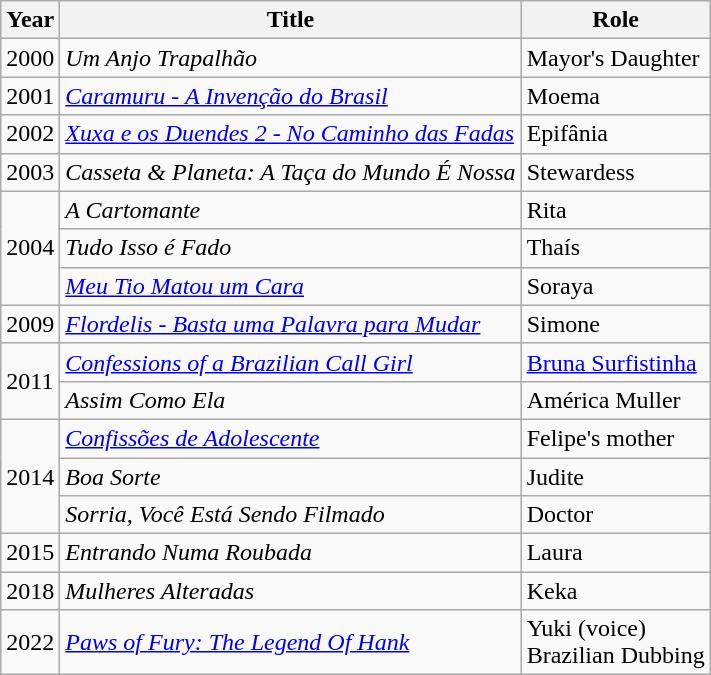<table class="wikitable">
<tr>
<th>Year</th>
<th>Title</th>
<th>Role</th>
</tr>
<tr>
<td>2000</td>
<td><em>Um Anjo Trapalhão</em></td>
<td>Mayor's  Daughter</td>
</tr>
<tr>
<td>2001</td>
<td><em><a href='#'>Caramuru - A Invenção do Brasil</a></em></td>
<td>Moema</td>
</tr>
<tr>
<td>2002</td>
<td><em><a href='#'>Xuxa e os Duendes 2 - No Caminho das Fadas</a></em></td>
<td>Epifânia</td>
</tr>
<tr>
<td>2003</td>
<td><em>Casseta & Planeta: A Taça do Mundo É Nossa</em></td>
<td>Stewardess</td>
</tr>
<tr>
<td rowspan="3">2004</td>
<td><em>A Cartomante</em></td>
<td>Rita</td>
</tr>
<tr>
<td><em>Tudo Isso é Fado</em></td>
<td>Thaís</td>
</tr>
<tr>
<td><em><a href='#'>Meu Tio Matou um Cara</a></em></td>
<td>Soraya</td>
</tr>
<tr>
<td>2009</td>
<td><em><a href='#'>Flordelis - Basta uma Palavra para Mudar</a></em></td>
<td>Simone</td>
</tr>
<tr>
<td rowspan="2">2011</td>
<td><em><a href='#'>Confessions of a Brazilian Call Girl</a></em></td>
<td><a href='#'>Bruna Surfistinha</a></td>
</tr>
<tr>
<td><em>Assim Como Ela</em></td>
<td>América Muller</td>
</tr>
<tr>
<td rowspan="3">2014</td>
<td><em><a href='#'>Confissões de Adolescente</a></em></td>
<td>Felipe's mother</td>
</tr>
<tr>
<td><em>Boa Sorte</em></td>
<td>Judite</td>
</tr>
<tr>
<td><em>Sorria, Você Está Sendo Filmado</em></td>
<td>Doctor</td>
</tr>
<tr>
<td>2015</td>
<td><em>Entrando Numa Roubada</em></td>
<td>Laura</td>
</tr>
<tr>
<td>2018</td>
<td><em>Mulheres Alteradas</em></td>
<td>Keka</td>
</tr>
<tr>
<td>2022</td>
<td><em><a href='#'>Paws of Fury: The Legend Of Hank</a></em></td>
<td>Yuki (voice)<br>Brazilian Dubbing</td>
</tr>
</table>
